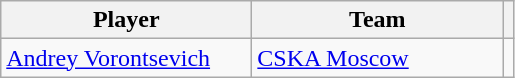<table class="wikitable">
<tr>
<th width=160>Player</th>
<th width=160>Team</th>
<th></th>
</tr>
<tr>
<td> <a href='#'>Andrey Vorontsevich</a></td>
<td> <a href='#'>CSKA Moscow</a></td>
<td></td>
</tr>
</table>
